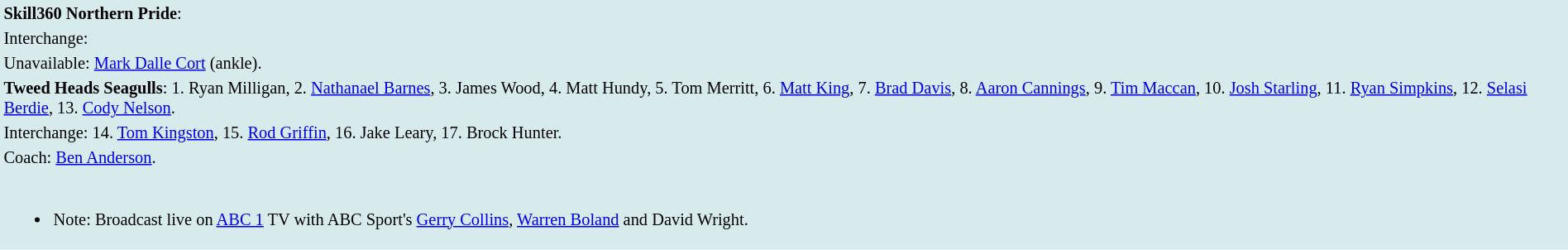<table style="background:#d7ebed; font-size:85%; width:100%;">
<tr>
<td><strong>Skill360 Northern Pride</strong>:             </td>
</tr>
<tr>
<td>Interchange:    </td>
</tr>
<tr>
<td>Unavailable: <a href='#'>Mark Dalle Cort</a> (ankle).</td>
</tr>
<tr>
<td><strong>Tweed Heads Seagulls</strong>: 1. Ryan Milligan, 2. <a href='#'>Nathanael Barnes</a>, 3. James Wood, 4. Matt Hundy, 5. Tom Merritt, 6. <a href='#'>Matt King</a>, 7. <a href='#'>Brad Davis</a>, 8. <a href='#'>Aaron Cannings</a>, 9. <a href='#'>Tim Maccan</a>, 10. <a href='#'>Josh Starling</a>, 11. <a href='#'>Ryan Simpkins</a>, 12. <a href='#'>Selasi Berdie</a>, 13. <a href='#'>Cody Nelson</a>.</td>
</tr>
<tr>
<td>Interchange: 14. <a href='#'>Tom Kingston</a>, 15. <a href='#'>Rod Griffin</a>, 16. Jake Leary, 17. Brock Hunter.</td>
</tr>
<tr>
<td>Coach: <a href='#'>Ben Anderson</a>.</td>
</tr>
<tr>
<td><br><ul><li>Note: Broadcast live on <a href='#'>ABC 1</a> TV with ABC Sport's <a href='#'>Gerry Collins</a>, <a href='#'>Warren Boland</a> and David Wright.</li></ul></td>
</tr>
</table>
